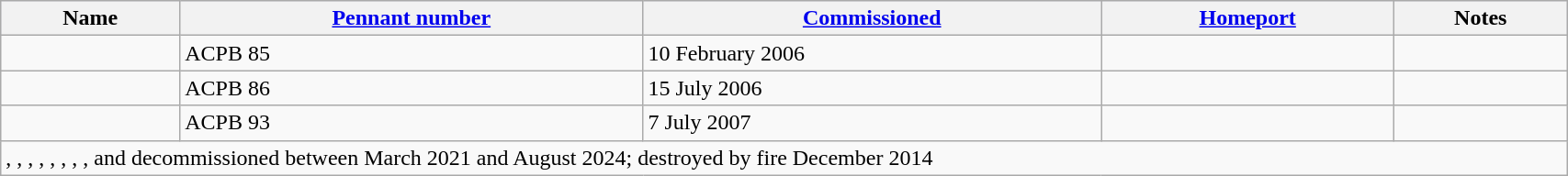<table class="wikitable" width=90% style="text-align: left">
<tr bgcolor=lavender>
<th>Name</th>
<th><a href='#'>Pennant number</a></th>
<th><a href='#'>Commissioned</a></th>
<th><a href='#'>Homeport</a></th>
<th>Notes</th>
</tr>
<tr>
<td valign=top></td>
<td>ACPB 85</td>
<td>10 February 2006</td>
<td></td>
<td></td>
</tr>
<tr>
<td valign=top></td>
<td>ACPB 86</td>
<td>15 July 2006</td>
<td></td>
<td></td>
</tr>
<tr>
<td valign=top></td>
<td>ACPB 93</td>
<td>7 July 2007</td>
<td></td>
<td></td>
</tr>
<tr>
<td colspan="5" style="text-align: left;">, , , , , , , ,  and  decommissioned between March 2021 and August 2024;  destroyed by fire December 2014</td>
</tr>
</table>
